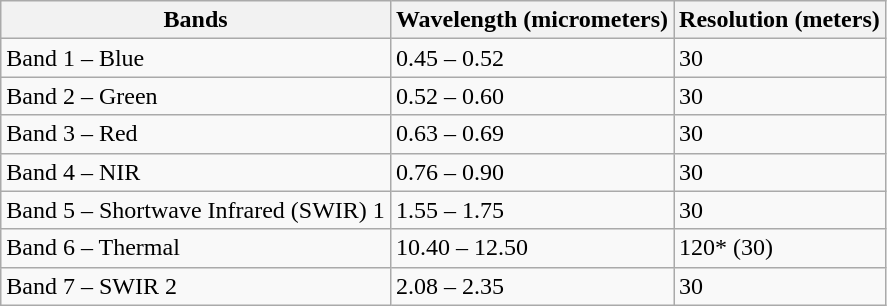<table class="wikitable">
<tr>
<th>Bands</th>
<th>Wavelength (micrometers)</th>
<th>Resolution (meters)</th>
</tr>
<tr>
<td>Band 1 – Blue</td>
<td>0.45 – 0.52</td>
<td>30</td>
</tr>
<tr>
<td>Band 2 – Green</td>
<td>0.52 – 0.60</td>
<td>30</td>
</tr>
<tr>
<td>Band 3 – Red</td>
<td>0.63 – 0.69</td>
<td>30</td>
</tr>
<tr>
<td>Band 4 – NIR</td>
<td>0.76 – 0.90</td>
<td>30</td>
</tr>
<tr>
<td>Band 5 – Shortwave Infrared (SWIR) 1</td>
<td>1.55 – 1.75</td>
<td>30</td>
</tr>
<tr>
<td>Band 6 – Thermal</td>
<td>10.40 – 12.50</td>
<td>120* (30)</td>
</tr>
<tr>
<td>Band 7 – SWIR 2</td>
<td>2.08 – 2.35</td>
<td>30</td>
</tr>
</table>
